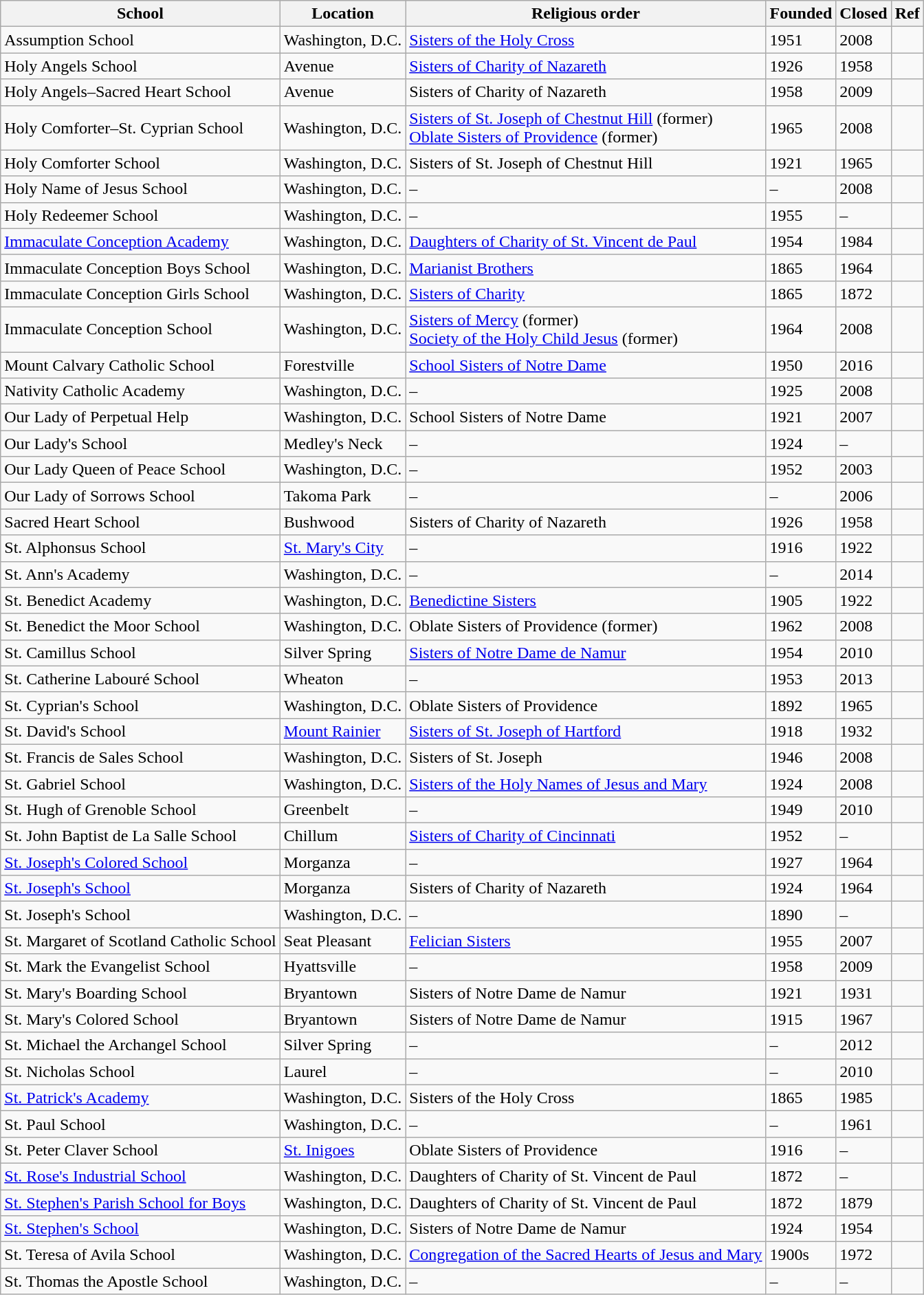<table class="wikitable">
<tr>
<th>School</th>
<th>Location</th>
<th>Religious order</th>
<th>Founded</th>
<th>Closed</th>
<th>Ref</th>
</tr>
<tr>
<td>Assumption School</td>
<td>Washington, D.C.</td>
<td><a href='#'>Sisters of the Holy Cross</a></td>
<td>1951</td>
<td>2008</td>
<td></td>
</tr>
<tr>
<td>Holy Angels School</td>
<td>Avenue</td>
<td><a href='#'>Sisters of Charity of Nazareth</a></td>
<td>1926</td>
<td>1958</td>
<td></td>
</tr>
<tr>
<td>Holy Angels–Sacred Heart School</td>
<td>Avenue</td>
<td>Sisters of Charity of Nazareth</td>
<td>1958</td>
<td>2009</td>
<td></td>
</tr>
<tr>
<td>Holy Comforter–St. Cyprian School</td>
<td>Washington, D.C.</td>
<td><a href='#'>Sisters of St. Joseph of Chestnut Hill</a> (former)<br><a href='#'>Oblate Sisters of Providence</a> (former)</td>
<td>1965</td>
<td>2008</td>
<td></td>
</tr>
<tr>
<td>Holy Comforter School</td>
<td>Washington, D.C.</td>
<td>Sisters of St. Joseph of Chestnut Hill</td>
<td>1921</td>
<td>1965</td>
<td></td>
</tr>
<tr>
<td>Holy Name of Jesus School</td>
<td>Washington, D.C.</td>
<td>–</td>
<td>–</td>
<td>2008</td>
<td></td>
</tr>
<tr>
<td>Holy Redeemer School</td>
<td>Washington, D.C.</td>
<td>–</td>
<td>1955</td>
<td>–</td>
<td></td>
</tr>
<tr>
<td><a href='#'>Immaculate Conception Academy</a></td>
<td>Washington, D.C.</td>
<td><a href='#'>Daughters of Charity of St. Vincent de Paul</a></td>
<td>1954</td>
<td>1984</td>
<td></td>
</tr>
<tr>
<td>Immaculate Conception Boys School</td>
<td>Washington, D.C.</td>
<td><a href='#'>Marianist Brothers</a></td>
<td>1865</td>
<td>1964</td>
<td></td>
</tr>
<tr>
<td>Immaculate Conception Girls School</td>
<td>Washington, D.C.</td>
<td><a href='#'>Sisters of Charity</a></td>
<td>1865</td>
<td>1872</td>
<td></td>
</tr>
<tr>
<td>Immaculate Conception School</td>
<td>Washington, D.C.</td>
<td><a href='#'>Sisters of Mercy</a> (former)<br><a href='#'>Society of the Holy Child Jesus</a> (former)</td>
<td>1964</td>
<td>2008</td>
<td></td>
</tr>
<tr>
<td>Mount Calvary Catholic School</td>
<td>Forestville</td>
<td><a href='#'>School Sisters of Notre Dame</a></td>
<td>1950</td>
<td>2016</td>
<td></td>
</tr>
<tr>
<td>Nativity Catholic Academy</td>
<td>Washington, D.C.</td>
<td>–</td>
<td>1925</td>
<td>2008</td>
<td></td>
</tr>
<tr>
<td>Our Lady of Perpetual Help</td>
<td>Washington, D.C.</td>
<td>School Sisters of Notre Dame</td>
<td>1921</td>
<td>2007</td>
<td></td>
</tr>
<tr>
<td>Our Lady's School</td>
<td>Medley's Neck</td>
<td>–</td>
<td>1924</td>
<td>–</td>
<td></td>
</tr>
<tr>
<td>Our Lady Queen of Peace School</td>
<td>Washington, D.C.</td>
<td>–</td>
<td>1952</td>
<td>2003</td>
<td></td>
</tr>
<tr>
<td>Our Lady of Sorrows School</td>
<td>Takoma Park</td>
<td>–</td>
<td>–</td>
<td>2006</td>
<td></td>
</tr>
<tr>
<td>Sacred Heart School</td>
<td>Bushwood</td>
<td>Sisters of Charity of Nazareth</td>
<td>1926</td>
<td>1958</td>
<td></td>
</tr>
<tr>
<td>St. Alphonsus School</td>
<td><a href='#'>St. Mary's City</a></td>
<td>–</td>
<td>1916</td>
<td>1922</td>
<td></td>
</tr>
<tr>
<td>St. Ann's Academy</td>
<td>Washington, D.C.</td>
<td>–</td>
<td>–</td>
<td>2014</td>
<td></td>
</tr>
<tr>
<td>St. Benedict Academy</td>
<td>Washington, D.C.</td>
<td><a href='#'>Benedictine Sisters</a></td>
<td>1905</td>
<td>1922</td>
<td></td>
</tr>
<tr>
<td>St. Benedict the Moor School</td>
<td>Washington, D.C.</td>
<td>Oblate Sisters of Providence (former)</td>
<td>1962</td>
<td>2008</td>
<td></td>
</tr>
<tr>
<td>St. Camillus School</td>
<td>Silver Spring</td>
<td><a href='#'>Sisters of Notre Dame de Namur</a></td>
<td>1954</td>
<td>2010</td>
<td></td>
</tr>
<tr>
<td>St. Catherine Labouré School</td>
<td>Wheaton</td>
<td>–</td>
<td>1953</td>
<td>2013</td>
<td></td>
</tr>
<tr>
<td>St. Cyprian's School</td>
<td>Washington, D.C.</td>
<td>Oblate Sisters of Providence</td>
<td>1892</td>
<td>1965</td>
<td></td>
</tr>
<tr>
<td>St. David's School</td>
<td><a href='#'>Mount Rainier</a></td>
<td><a href='#'>Sisters of St. Joseph of Hartford</a></td>
<td>1918</td>
<td>1932</td>
<td></td>
</tr>
<tr>
<td>St. Francis de Sales School</td>
<td>Washington, D.C.</td>
<td>Sisters of St. Joseph</td>
<td>1946</td>
<td>2008</td>
<td></td>
</tr>
<tr>
<td>St. Gabriel School</td>
<td>Washington, D.C.</td>
<td><a href='#'>Sisters of the Holy Names of Jesus and Mary</a></td>
<td>1924</td>
<td>2008</td>
<td></td>
</tr>
<tr>
<td>St. Hugh of Grenoble School</td>
<td>Greenbelt</td>
<td>–</td>
<td>1949</td>
<td>2010</td>
<td></td>
</tr>
<tr>
<td>St. John Baptist de La Salle School</td>
<td>Chillum</td>
<td><a href='#'>Sisters of Charity of Cincinnati</a></td>
<td>1952</td>
<td>–</td>
<td></td>
</tr>
<tr>
<td><a href='#'>St. Joseph's Colored School</a></td>
<td>Morganza</td>
<td>–</td>
<td>1927</td>
<td>1964</td>
<td></td>
</tr>
<tr>
<td><a href='#'>St. Joseph's School</a></td>
<td>Morganza</td>
<td>Sisters of Charity of Nazareth</td>
<td>1924</td>
<td>1964</td>
<td></td>
</tr>
<tr>
<td>St. Joseph's School</td>
<td>Washington, D.C.</td>
<td>–</td>
<td>1890</td>
<td>–</td>
<td></td>
</tr>
<tr>
<td>St. Margaret of Scotland Catholic School</td>
<td>Seat Pleasant</td>
<td><a href='#'>Felician Sisters</a></td>
<td>1955</td>
<td>2007</td>
<td></td>
</tr>
<tr>
<td>St. Mark the Evangelist School</td>
<td>Hyattsville</td>
<td>–</td>
<td>1958</td>
<td>2009</td>
<td></td>
</tr>
<tr>
<td>St. Mary's Boarding School</td>
<td>Bryantown</td>
<td>Sisters of Notre Dame de Namur</td>
<td>1921</td>
<td>1931</td>
<td></td>
</tr>
<tr>
<td>St. Mary's Colored School</td>
<td>Bryantown</td>
<td>Sisters of Notre Dame de Namur</td>
<td>1915</td>
<td>1967</td>
<td></td>
</tr>
<tr>
<td>St. Michael the Archangel School</td>
<td>Silver Spring</td>
<td>–</td>
<td>–</td>
<td>2012</td>
<td></td>
</tr>
<tr>
<td>St. Nicholas School</td>
<td>Laurel</td>
<td>–</td>
<td>–</td>
<td>2010</td>
<td></td>
</tr>
<tr>
<td><a href='#'>St. Patrick's Academy</a></td>
<td>Washington, D.C.</td>
<td>Sisters of the Holy Cross</td>
<td>1865</td>
<td>1985</td>
<td></td>
</tr>
<tr>
<td>St. Paul School</td>
<td>Washington, D.C.</td>
<td>–</td>
<td>–</td>
<td>1961</td>
<td></td>
</tr>
<tr>
<td>St. Peter Claver School</td>
<td><a href='#'>St. Inigoes</a></td>
<td>Oblate Sisters of Providence</td>
<td>1916</td>
<td>–</td>
<td></td>
</tr>
<tr>
<td><a href='#'>St. Rose's Industrial School</a></td>
<td>Washington, D.C.</td>
<td>Daughters of Charity of St. Vincent de Paul</td>
<td>1872</td>
<td>–</td>
<td></td>
</tr>
<tr>
<td><a href='#'>St. Stephen's Parish School for Boys</a></td>
<td>Washington, D.C.</td>
<td>Daughters of Charity of St. Vincent de Paul</td>
<td>1872</td>
<td>1879</td>
<td></td>
</tr>
<tr>
<td><a href='#'>St. Stephen's School</a></td>
<td>Washington, D.C.</td>
<td>Sisters of Notre Dame de Namur</td>
<td>1924</td>
<td>1954</td>
<td></td>
</tr>
<tr>
<td>St. Teresa of Avila School</td>
<td>Washington, D.C.</td>
<td><a href='#'>Congregation of the Sacred Hearts of Jesus and Mary</a></td>
<td>1900s</td>
<td>1972</td>
<td></td>
</tr>
<tr>
<td>St. Thomas the Apostle School</td>
<td>Washington, D.C.</td>
<td>–</td>
<td>–</td>
<td>–</td>
<td></td>
</tr>
</table>
